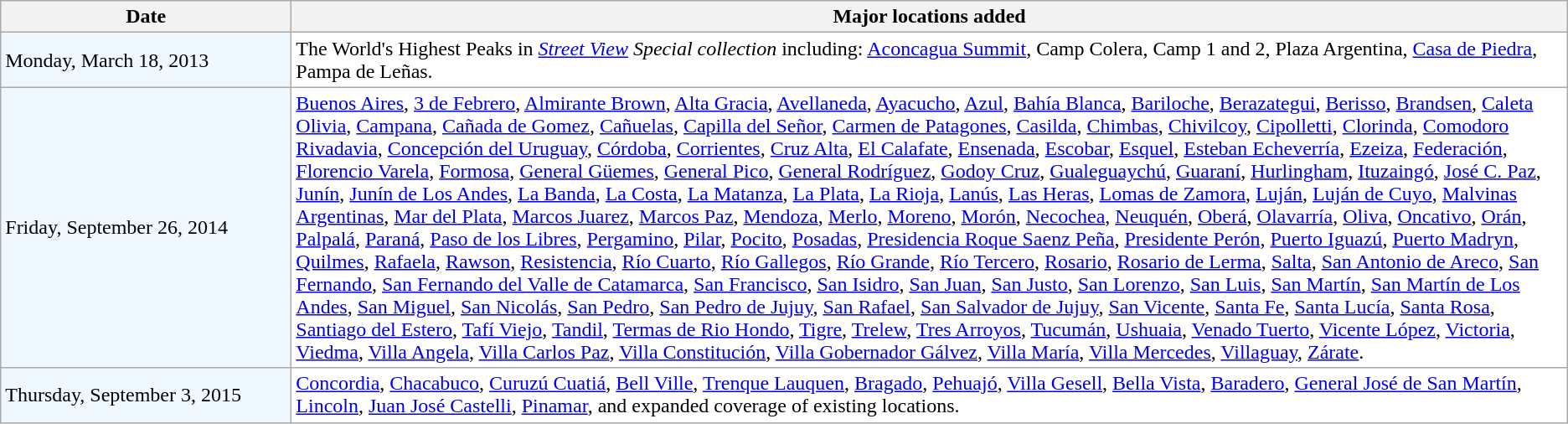<table class="wikitable">
<tr>
<th style="width: 14em;">Date</th>
<th>Major locations added</th>
</tr>
<tr>
<td style="background:#f0f8ff;">Monday, March 18, 2013</td>
<td style="background:#fff;">The World's Highest Peaks in <em><a href='#'>Street View</a> Special collection</em> including: <a href='#'>Aconcagua Summit</a>, Camp Colera, Camp 1 and 2, Plaza Argentina, <a href='#'>Casa de Piedra</a>, Pampa de Leñas.</td>
</tr>
<tr>
<td style="background:#f0f8ff;">Friday, September 26, 2014</td>
<td style="background:#fff;"><a href='#'>Buenos Aires</a>, <a href='#'>3 de Febrero</a>, <a href='#'>Almirante Brown</a>, <a href='#'>Alta Gracia</a>, <a href='#'>Avellaneda</a>, <a href='#'>Ayacucho</a>,  <a href='#'>Azul</a>, <a href='#'>Bahía Blanca</a>, <a href='#'>Bariloche</a>, <a href='#'>Berazategui</a>, <a href='#'>Berisso</a>, <a href='#'>Brandsen</a>, <a href='#'>Caleta Olivia</a>, <a href='#'>Campana</a>, <a href='#'>Cañada de Gomez</a>, <a href='#'>Cañuelas</a>, <a href='#'>Capilla del Señor</a>, <a href='#'>Carmen de Patagones</a>, <a href='#'>Casilda</a>, <a href='#'>Chimbas</a>, <a href='#'>Chivilcoy</a>, <a href='#'>Cipolletti</a>, <a href='#'>Clorinda</a>, <a href='#'>Comodoro Rivadavia</a>, <a href='#'>Concepción del Uruguay</a>, <a href='#'>Córdoba</a>, <a href='#'>Corrientes</a>, <a href='#'>Cruz Alta</a>, <a href='#'>El Calafate</a>, <a href='#'>Ensenada</a>, <a href='#'>Escobar</a>, <a href='#'>Esquel</a>, <a href='#'>Esteban Echeverría</a>, <a href='#'>Ezeiza</a>, <a href='#'>Federación</a>, <a href='#'>Florencio Varela</a>, <a href='#'>Formosa</a>, <a href='#'>General Güemes</a>, <a href='#'>General Pico</a>, <a href='#'>General Rodríguez</a>, <a href='#'>Godoy Cruz</a>, <a href='#'>Gualeguaychú</a>, <a href='#'>Guaraní</a>, <a href='#'>Hurlingham</a>, <a href='#'>Ituzaingó</a>, <a href='#'>José C. Paz</a>, <a href='#'>Junín</a>, <a href='#'>Junín de Los Andes</a>, <a href='#'>La Banda</a>, <a href='#'>La Costa</a>, <a href='#'>La Matanza</a>, <a href='#'>La Plata</a>, <a href='#'>La Rioja</a>, <a href='#'>Lanús</a>, <a href='#'>Las Heras</a>, <a href='#'>Lomas de Zamora</a>, <a href='#'>Luján</a>, <a href='#'>Luján de Cuyo</a>, <a href='#'>Malvinas Argentinas</a>, <a href='#'>Mar del Plata</a>, <a href='#'>Marcos Juarez</a>, <a href='#'>Marcos Paz</a>, <a href='#'>Mendoza</a>, <a href='#'>Merlo</a>, <a href='#'>Moreno</a>, <a href='#'>Morón</a>, <a href='#'>Necochea</a>, <a href='#'>Neuquén</a>, <a href='#'>Oberá</a>, <a href='#'>Olavarría</a>, <a href='#'>Oliva</a>, <a href='#'>Oncativo</a>, <a href='#'>Orán</a>, <a href='#'>Palpalá</a>, <a href='#'>Paraná</a>, <a href='#'>Paso de los Libres</a>, <a href='#'>Pergamino</a>, <a href='#'>Pilar</a>, <a href='#'>Pocito</a>, <a href='#'>Posadas</a>, <a href='#'>Presidencia Roque Saenz Peña</a>, <a href='#'>Presidente Perón</a>, <a href='#'>Puerto Iguazú</a>, <a href='#'>Puerto Madryn</a>, <a href='#'>Quilmes</a>, <a href='#'>Rafaela</a>, <a href='#'>Rawson</a>, <a href='#'>Resistencia</a>, <a href='#'>Río Cuarto</a>, <a href='#'>Río Gallegos</a>, <a href='#'>Río Grande</a>, <a href='#'>Río Tercero</a>, <a href='#'>Rosario</a>, <a href='#'>Rosario de Lerma</a>, <a href='#'>Salta</a>, <a href='#'>San Antonio de Areco</a>, <a href='#'>San Fernando</a>, <a href='#'>San Fernando del Valle de Catamarca</a>, <a href='#'>San Francisco</a>, <a href='#'>San Isidro</a>, <a href='#'>San Juan</a>, <a href='#'>San Justo</a>, <a href='#'>San Lorenzo</a>, <a href='#'>San Luis</a>, <a href='#'>San Martín</a>, <a href='#'>San Martín de Los Andes</a>, <a href='#'>San Miguel</a>, <a href='#'>San Nicolás</a>, <a href='#'>San Pedro</a>, <a href='#'>San Pedro de Jujuy</a>, <a href='#'>San Rafael</a>, <a href='#'>San Salvador de Jujuy</a>, <a href='#'>San Vicente</a>, <a href='#'>Santa Fe</a>, <a href='#'>Santa Lucía</a>, <a href='#'>Santa Rosa</a>, <a href='#'>Santiago del Estero</a>, <a href='#'>Tafí Viejo</a>, <a href='#'>Tandil</a>, <a href='#'>Termas de Rio Hondo</a>, <a href='#'>Tigre</a>, <a href='#'>Trelew</a>, <a href='#'>Tres Arroyos</a>, <a href='#'>Tucumán</a>, <a href='#'>Ushuaia</a>, <a href='#'>Venado Tuerto</a>, <a href='#'>Vicente López</a>, <a href='#'>Victoria</a>, <a href='#'>Viedma</a>, <a href='#'>Villa Angela</a>, <a href='#'>Villa Carlos Paz</a>, <a href='#'>Villa Constitución</a>, <a href='#'>Villa Gobernador Gálvez</a>, <a href='#'>Villa María</a>, <a href='#'>Villa Mercedes</a>, <a href='#'>Villaguay</a>, <a href='#'>Zárate</a>.</td>
</tr>
<tr>
<td style="background:#f0f8ff;">Thursday, September 3, 2015</td>
<td style="background:#fff;"><a href='#'>Concordia</a>, <a href='#'>Chacabuco</a>, <a href='#'>Curuzú Cuatiá</a>, <a href='#'>Bell Ville</a>, <a href='#'>Trenque Lauquen</a>, <a href='#'>Bragado</a>, <a href='#'>Pehuajó</a>, <a href='#'>Villa Gesell</a>, <a href='#'>Bella Vista</a>, <a href='#'>Baradero</a>, <a href='#'>General José de San Martín</a>, <a href='#'>Lincoln</a>, <a href='#'>Juan José Castelli</a>, <a href='#'>Pinamar</a>, and expanded coverage of existing locations.</td>
</tr>
</table>
